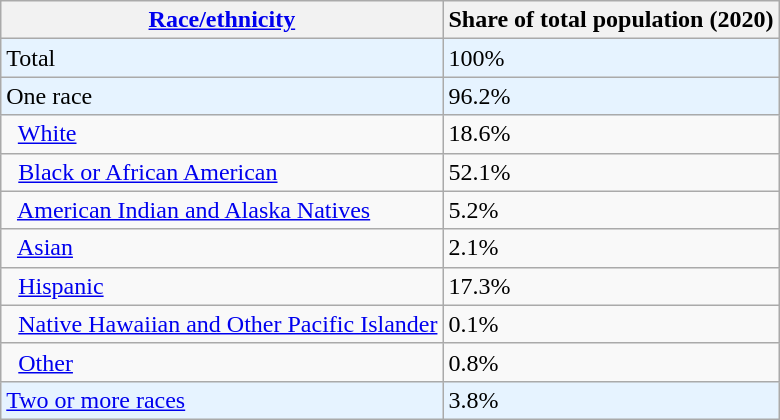<table class=wikitable>
<tr>
<th><a href='#'>Race/ethnicity</a></th>
<th>Share of total population (2020)</th>
</tr>
<tr style="background:#e6f3ff">
<td>Total</td>
<td>100%</td>
</tr>
<tr style="background:#e6f3ff">
<td>One race</td>
<td>96.2%</td>
</tr>
<tr>
<td>  <a href='#'>White</a></td>
<td>18.6%</td>
</tr>
<tr>
<td>  <a href='#'>Black or African American</a></td>
<td>52.1%</td>
</tr>
<tr>
<td>  <a href='#'>American Indian and Alaska Natives</a></td>
<td>5.2%</td>
</tr>
<tr>
<td>  <a href='#'>Asian</a></td>
<td>2.1%</td>
</tr>
<tr>
<td>  <a href='#'>Hispanic</a></td>
<td>17.3%</td>
</tr>
<tr>
<td>  <a href='#'>Native Hawaiian and Other Pacific Islander</a></td>
<td>0.1%</td>
</tr>
<tr>
<td>  <a href='#'>Other</a></td>
<td>0.8%</td>
</tr>
<tr style="background:#e6f3ff">
<td><a href='#'>Two or more races</a></td>
<td>3.8%</td>
</tr>
</table>
